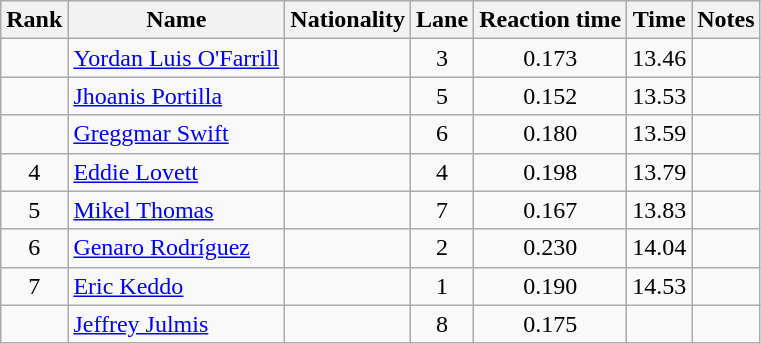<table class="wikitable sortable" style="text-align:center">
<tr>
<th>Rank</th>
<th>Name</th>
<th>Nationality</th>
<th>Lane</th>
<th>Reaction time</th>
<th>Time</th>
<th>Notes</th>
</tr>
<tr>
<td></td>
<td align=left><a href='#'>Yordan Luis O'Farrill</a></td>
<td align=left></td>
<td>3</td>
<td>0.173</td>
<td>13.46</td>
<td></td>
</tr>
<tr>
<td></td>
<td align=left><a href='#'>Jhoanis Portilla</a></td>
<td align=left></td>
<td>5</td>
<td>0.152</td>
<td>13.53</td>
<td></td>
</tr>
<tr>
<td></td>
<td align=left><a href='#'>Greggmar Swift</a></td>
<td align=left></td>
<td>6</td>
<td>0.180</td>
<td>13.59</td>
<td></td>
</tr>
<tr>
<td>4</td>
<td align=left><a href='#'>Eddie Lovett</a></td>
<td align=left></td>
<td>4</td>
<td>0.198</td>
<td>13.79</td>
<td></td>
</tr>
<tr>
<td>5</td>
<td align=left><a href='#'>Mikel Thomas</a></td>
<td align=left></td>
<td>7</td>
<td>0.167</td>
<td>13.83</td>
<td></td>
</tr>
<tr>
<td>6</td>
<td align=left><a href='#'>Genaro Rodríguez</a></td>
<td align=left></td>
<td>2</td>
<td>0.230</td>
<td>14.04</td>
<td></td>
</tr>
<tr>
<td>7</td>
<td align=left><a href='#'>Eric Keddo</a></td>
<td align=left></td>
<td>1</td>
<td>0.190</td>
<td>14.53</td>
<td></td>
</tr>
<tr>
<td></td>
<td align=left><a href='#'>Jeffrey Julmis</a></td>
<td align=left></td>
<td>8</td>
<td>0.175</td>
<td></td>
<td></td>
</tr>
</table>
